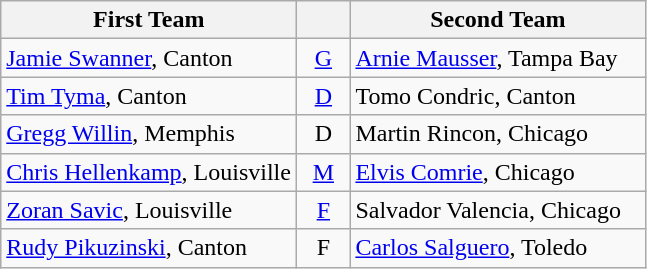<table class="wikitable">
<tr>
<th width=190>First Team</th>
<th width=28></th>
<th width=190>Second Team</th>
</tr>
<tr>
<td><a href='#'>Jamie Swanner</a>, Canton</td>
<td align=center><a href='#'>G</a></td>
<td><a href='#'>Arnie Mausser</a>, Tampa Bay</td>
</tr>
<tr>
<td><a href='#'>Tim Tyma</a>, Canton</td>
<td align=center><a href='#'>D</a></td>
<td>Tomo Condric, Canton</td>
</tr>
<tr>
<td><a href='#'>Gregg Willin</a>, Memphis</td>
<td align=center>D</td>
<td>Martin Rincon, Chicago</td>
</tr>
<tr>
<td><a href='#'>Chris Hellenkamp</a>, Louisville</td>
<td align=center><a href='#'>M</a></td>
<td><a href='#'>Elvis Comrie</a>, Chicago</td>
</tr>
<tr>
<td><a href='#'>Zoran Savic</a>, Louisville</td>
<td align=center><a href='#'>F</a></td>
<td>Salvador Valencia, Chicago</td>
</tr>
<tr>
<td><a href='#'>Rudy Pikuzinski</a>, Canton</td>
<td align=center>F</td>
<td><a href='#'>Carlos Salguero</a>, Toledo</td>
</tr>
</table>
